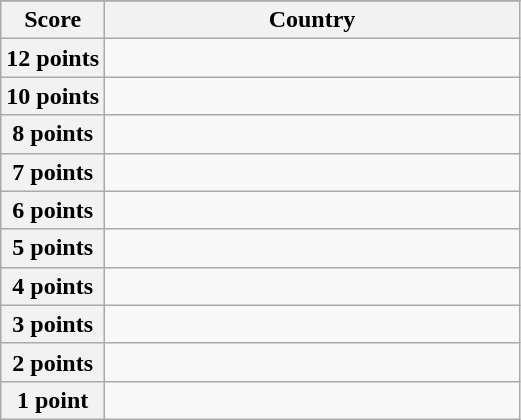<table class="wikitable">
<tr>
</tr>
<tr>
<th scope="col" width="20%">Score</th>
<th scope="col">Country</th>
</tr>
<tr>
<th scope="row">12 points</th>
<td></td>
</tr>
<tr>
<th scope="row">10 points</th>
<td></td>
</tr>
<tr>
<th scope="row">8 points</th>
<td></td>
</tr>
<tr>
<th scope="row">7 points</th>
<td></td>
</tr>
<tr>
<th scope="row">6 points</th>
<td></td>
</tr>
<tr>
<th scope="row">5 points</th>
<td></td>
</tr>
<tr>
<th scope="row">4 points</th>
<td></td>
</tr>
<tr>
<th scope="row">3 points</th>
<td></td>
</tr>
<tr>
<th scope="row">2 points</th>
<td></td>
</tr>
<tr>
<th scope="row">1 point</th>
<td></td>
</tr>
</table>
